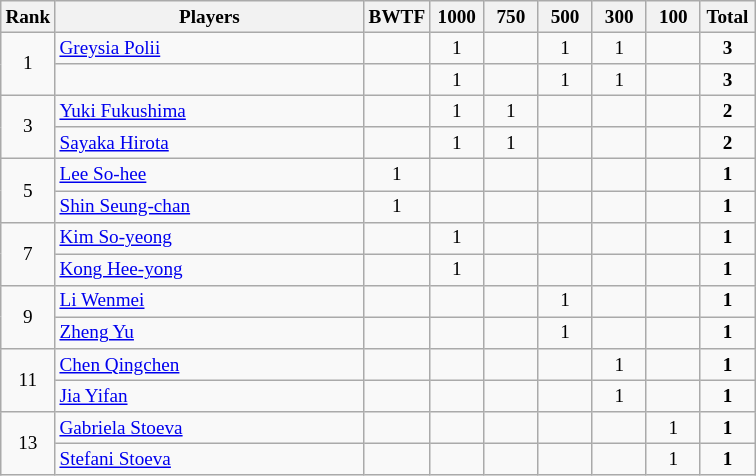<table class="wikitable" style="font-size:80%; text-align:center">
<tr>
<th width="30">Rank</th>
<th width="200">Players</th>
<th width="30">BWTF</th>
<th width="30">1000</th>
<th width="30">750</th>
<th width="30">500</th>
<th width="30">300</th>
<th width="30">100</th>
<th width="30">Total</th>
</tr>
<tr>
<td rowspan="2">1</td>
<td align="left"> <a href='#'>Greysia Polii</a></td>
<td></td>
<td>1</td>
<td></td>
<td>1</td>
<td>1</td>
<td></td>
<td><strong>3</strong></td>
</tr>
<tr>
<td align="left"></td>
<td></td>
<td>1</td>
<td></td>
<td>1</td>
<td>1</td>
<td></td>
<td><strong>3</strong></td>
</tr>
<tr>
<td rowspan="2">3</td>
<td align="left"> <a href='#'>Yuki Fukushima</a></td>
<td></td>
<td>1</td>
<td>1</td>
<td></td>
<td></td>
<td></td>
<td><strong>2</strong></td>
</tr>
<tr>
<td align="left"> <a href='#'>Sayaka Hirota</a></td>
<td></td>
<td>1</td>
<td>1</td>
<td></td>
<td></td>
<td></td>
<td><strong>2</strong></td>
</tr>
<tr>
<td rowspan="2">5</td>
<td style="text-align:left;"> <a href='#'>Lee So-hee</a></td>
<td>1</td>
<td></td>
<td></td>
<td></td>
<td></td>
<td></td>
<td><strong>1</strong></td>
</tr>
<tr>
<td style="text-align:left;"> <a href='#'>Shin Seung-chan</a></td>
<td>1</td>
<td></td>
<td></td>
<td></td>
<td></td>
<td></td>
<td><strong>1</strong></td>
</tr>
<tr>
<td rowspan="2">7</td>
<td style="text-align:left;"> <a href='#'>Kim So-yeong</a></td>
<td></td>
<td>1</td>
<td></td>
<td></td>
<td></td>
<td></td>
<td><strong>1</strong></td>
</tr>
<tr>
<td style="text-align:left;"> <a href='#'>Kong Hee-yong</a></td>
<td></td>
<td>1</td>
<td></td>
<td></td>
<td></td>
<td></td>
<td><strong>1</strong></td>
</tr>
<tr>
<td rowspan="2">9</td>
<td align="left"> <a href='#'>Li Wenmei</a></td>
<td></td>
<td></td>
<td></td>
<td>1</td>
<td></td>
<td></td>
<td><strong>1</strong></td>
</tr>
<tr>
<td align="left"> <a href='#'>Zheng Yu</a></td>
<td></td>
<td></td>
<td></td>
<td>1</td>
<td></td>
<td></td>
<td><strong>1</strong></td>
</tr>
<tr>
<td rowspan="2">11</td>
<td align="left"> <a href='#'>Chen Qingchen</a></td>
<td></td>
<td></td>
<td></td>
<td></td>
<td>1</td>
<td></td>
<td><strong>1</strong></td>
</tr>
<tr>
<td align="left"> <a href='#'>Jia Yifan</a></td>
<td></td>
<td></td>
<td></td>
<td></td>
<td>1</td>
<td></td>
<td><strong>1</strong></td>
</tr>
<tr>
<td rowspan="2">13</td>
<td align="left"> <a href='#'>Gabriela Stoeva</a></td>
<td></td>
<td></td>
<td></td>
<td></td>
<td></td>
<td>1</td>
<td><strong>1</strong></td>
</tr>
<tr>
<td align="left"> <a href='#'>Stefani Stoeva</a></td>
<td></td>
<td></td>
<td></td>
<td></td>
<td></td>
<td>1</td>
<td><strong>1</strong></td>
</tr>
</table>
